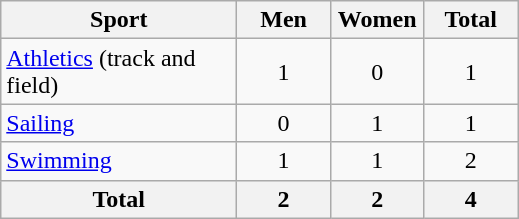<table class="wikitable sortable" style="text-align:center;">
<tr>
<th width=150>Sport</th>
<th width=55>Men</th>
<th width=55>Women</th>
<th width=55>Total</th>
</tr>
<tr>
<td align=left><a href='#'>Athletics</a> (track and field)</td>
<td>1</td>
<td>0</td>
<td>1</td>
</tr>
<tr>
<td align=left><a href='#'>Sailing</a></td>
<td>0</td>
<td>1</td>
<td>1</td>
</tr>
<tr>
<td align=left><a href='#'>Swimming</a></td>
<td>1</td>
<td>1</td>
<td>2</td>
</tr>
<tr>
<th>Total</th>
<th>2</th>
<th>2</th>
<th>4</th>
</tr>
</table>
